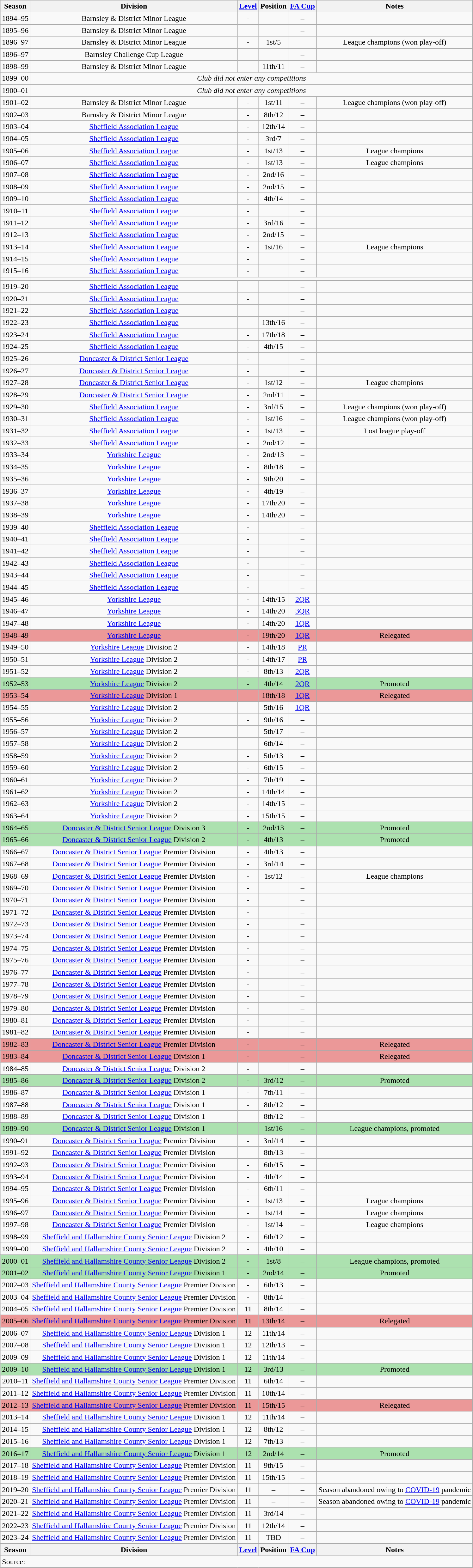<table class="wikitable collapsible collapsed" style=text-align:center>
<tr>
<th>Season</th>
<th>Division</th>
<th><a href='#'>Level</a></th>
<th>Position</th>
<th><a href='#'>FA Cup</a></th>
<th>Notes</th>
</tr>
<tr>
<td>1894–95</td>
<td>Barnsley & District Minor League</td>
<td>-</td>
<td></td>
<td>–</td>
<td></td>
</tr>
<tr>
<td>1895–96</td>
<td>Barnsley & District Minor League</td>
<td>-</td>
<td></td>
<td>–</td>
<td></td>
</tr>
<tr>
<td>1896–97</td>
<td>Barnsley & District Minor League</td>
<td>-</td>
<td>1st/5</td>
<td>–</td>
<td>League champions (won play-off)</td>
</tr>
<tr>
<td>1896–97</td>
<td>Barnsley Challenge Cup League</td>
<td>-</td>
<td></td>
<td>–</td>
<td></td>
</tr>
<tr>
<td>1898–99</td>
<td>Barnsley & District Minor League</td>
<td>-</td>
<td>11th/11</td>
<td>–</td>
<td></td>
</tr>
<tr>
<td>1899–00</td>
<td colspan="6"><em>Club did not enter any competitions</em></td>
</tr>
<tr>
<td>1900–01</td>
<td colspan="6"><em>Club did not enter any competitions</em></td>
</tr>
<tr>
<td>1901–02</td>
<td>Barnsley & District Minor League</td>
<td>-</td>
<td>1st/11</td>
<td>–</td>
<td>League champions (won play-off)</td>
</tr>
<tr>
<td>1902–03</td>
<td>Barnsley & District Minor League</td>
<td>-</td>
<td>8th/12</td>
<td>–</td>
<td></td>
</tr>
<tr>
<td>1903–04</td>
<td><a href='#'>Sheffield Association League</a></td>
<td>-</td>
<td>12th/14</td>
<td>–</td>
<td></td>
</tr>
<tr>
<td>1904–05</td>
<td><a href='#'>Sheffield Association League</a></td>
<td>-</td>
<td>3rd/7</td>
<td>–</td>
<td></td>
</tr>
<tr>
<td>1905–06</td>
<td><a href='#'>Sheffield Association League</a></td>
<td>-</td>
<td>1st/13</td>
<td>–</td>
<td>League champions</td>
</tr>
<tr>
<td>1906–07</td>
<td><a href='#'>Sheffield Association League</a></td>
<td>-</td>
<td>1st/13</td>
<td>–</td>
<td>League champions</td>
</tr>
<tr>
<td>1907–08</td>
<td><a href='#'>Sheffield Association League</a></td>
<td>-</td>
<td>2nd/16</td>
<td>–</td>
<td></td>
</tr>
<tr>
<td>1908–09</td>
<td><a href='#'>Sheffield Association League</a></td>
<td>-</td>
<td>2nd/15</td>
<td>–</td>
<td></td>
</tr>
<tr>
<td>1909–10</td>
<td><a href='#'>Sheffield Association League</a></td>
<td>-</td>
<td>4th/14</td>
<td>–</td>
<td></td>
</tr>
<tr>
<td>1910–11</td>
<td><a href='#'>Sheffield Association League</a></td>
<td>-</td>
<td></td>
<td>–</td>
<td></td>
</tr>
<tr>
<td>1911–12</td>
<td><a href='#'>Sheffield Association League</a></td>
<td>-</td>
<td>3rd/16</td>
<td>–</td>
<td></td>
</tr>
<tr>
<td>1912–13</td>
<td><a href='#'>Sheffield Association League</a></td>
<td>-</td>
<td>2nd/15</td>
<td>–</td>
<td></td>
</tr>
<tr>
<td>1913–14</td>
<td><a href='#'>Sheffield Association League</a></td>
<td>-</td>
<td>1st/16</td>
<td>–</td>
<td>League champions</td>
</tr>
<tr>
<td>1914–15</td>
<td><a href='#'>Sheffield Association League</a></td>
<td>-</td>
<td></td>
<td>–</td>
<td></td>
</tr>
<tr>
<td>1915–16</td>
<td><a href='#'>Sheffield Association League</a></td>
<td>-</td>
<td></td>
<td>–</td>
<td></td>
</tr>
<tr>
<td></td>
</tr>
<tr>
<td>1919–20</td>
<td><a href='#'>Sheffield Association League</a></td>
<td>-</td>
<td></td>
<td>–</td>
<td></td>
</tr>
<tr>
<td>1920–21</td>
<td><a href='#'>Sheffield Association League</a></td>
<td>-</td>
<td></td>
<td>–</td>
<td></td>
</tr>
<tr>
<td>1921–22</td>
<td><a href='#'>Sheffield Association League</a></td>
<td>-</td>
<td></td>
<td>–</td>
<td></td>
</tr>
<tr>
<td>1922–23</td>
<td><a href='#'>Sheffield Association League</a></td>
<td>-</td>
<td>13th/16</td>
<td>–</td>
<td></td>
</tr>
<tr>
<td>1923–24</td>
<td><a href='#'>Sheffield Association League</a></td>
<td>-</td>
<td>17th/18</td>
<td>–</td>
<td></td>
</tr>
<tr>
<td>1924–25</td>
<td><a href='#'>Sheffield Association League</a></td>
<td>-</td>
<td>4th/15</td>
<td>–</td>
<td></td>
</tr>
<tr>
<td>1925–26</td>
<td><a href='#'>Doncaster & District Senior League</a></td>
<td>-</td>
<td></td>
<td>–</td>
<td></td>
</tr>
<tr>
<td>1926–27</td>
<td><a href='#'>Doncaster & District Senior League</a></td>
<td>-</td>
<td></td>
<td>–</td>
<td></td>
</tr>
<tr>
<td>1927–28</td>
<td><a href='#'>Doncaster & District Senior League</a></td>
<td>-</td>
<td>1st/12</td>
<td>–</td>
<td>League champions</td>
</tr>
<tr>
<td>1928–29</td>
<td><a href='#'>Doncaster & District Senior League</a></td>
<td>-</td>
<td>2nd/11</td>
<td>–</td>
<td></td>
</tr>
<tr>
<td>1929–30</td>
<td><a href='#'>Sheffield Association League</a></td>
<td>-</td>
<td>3rd/15</td>
<td>–</td>
<td>League champions (won play-off)</td>
</tr>
<tr>
<td>1930–31</td>
<td><a href='#'>Sheffield Association League</a></td>
<td>-</td>
<td>1st/16</td>
<td>–</td>
<td>League champions (won play-off)</td>
</tr>
<tr>
<td>1931–32</td>
<td><a href='#'>Sheffield Association League</a></td>
<td>-</td>
<td>1st/13</td>
<td>–</td>
<td>Lost league play-off</td>
</tr>
<tr>
<td>1932–33</td>
<td><a href='#'>Sheffield Association League</a></td>
<td>-</td>
<td>2nd/12</td>
<td>–</td>
<td></td>
</tr>
<tr>
<td>1933–34</td>
<td><a href='#'>Yorkshire League</a></td>
<td>-</td>
<td>2nd/13</td>
<td>–</td>
<td></td>
</tr>
<tr>
<td>1934–35</td>
<td><a href='#'>Yorkshire League</a></td>
<td>-</td>
<td>8th/18</td>
<td>–</td>
<td></td>
</tr>
<tr>
<td>1935–36</td>
<td><a href='#'>Yorkshire League</a></td>
<td>-</td>
<td>9th/20</td>
<td>–</td>
<td></td>
</tr>
<tr>
<td>1936–37</td>
<td><a href='#'>Yorkshire League</a></td>
<td>-</td>
<td>4th/19</td>
<td>–</td>
<td></td>
</tr>
<tr>
<td>1937–38</td>
<td><a href='#'>Yorkshire League</a></td>
<td>-</td>
<td>17th/20</td>
<td>–</td>
<td></td>
</tr>
<tr>
<td>1938–39</td>
<td><a href='#'>Yorkshire League</a></td>
<td>-</td>
<td>14th/20</td>
<td>–</td>
<td></td>
</tr>
<tr>
<td>1939–40</td>
<td><a href='#'>Sheffield Association League</a></td>
<td>-</td>
<td></td>
<td>–</td>
<td></td>
</tr>
<tr>
<td>1940–41</td>
<td><a href='#'>Sheffield Association League</a></td>
<td>-</td>
<td></td>
<td>–</td>
<td></td>
</tr>
<tr>
<td>1941–42</td>
<td><a href='#'>Sheffield Association League</a></td>
<td>-</td>
<td></td>
<td>–</td>
<td></td>
</tr>
<tr>
<td>1942–43</td>
<td><a href='#'>Sheffield Association League</a></td>
<td>-</td>
<td></td>
<td>–</td>
<td></td>
</tr>
<tr>
<td>1943–44</td>
<td><a href='#'>Sheffield Association League</a></td>
<td>-</td>
<td></td>
<td>–</td>
<td></td>
</tr>
<tr>
<td>1944–45</td>
<td><a href='#'>Sheffield Association League</a></td>
<td>-</td>
<td></td>
<td>–</td>
<td></td>
</tr>
<tr>
<td>1945–46</td>
<td><a href='#'>Yorkshire League</a></td>
<td>-</td>
<td>14th/15</td>
<td><a href='#'>2QR</a></td>
<td></td>
</tr>
<tr>
<td>1946–47</td>
<td><a href='#'>Yorkshire League</a></td>
<td>-</td>
<td>14th/20</td>
<td><a href='#'>3QR</a></td>
<td></td>
</tr>
<tr>
<td>1947–48</td>
<td><a href='#'>Yorkshire League</a></td>
<td>-</td>
<td>14th/20</td>
<td><a href='#'>1QR</a></td>
<td></td>
</tr>
<tr bgcolor="#EB9898">
<td>1948–49</td>
<td><a href='#'>Yorkshire League</a></td>
<td>-</td>
<td>19th/20</td>
<td><a href='#'>1QR</a></td>
<td>Relegated</td>
</tr>
<tr>
<td>1949–50</td>
<td><a href='#'>Yorkshire League</a> Division 2</td>
<td>-</td>
<td>14th/18</td>
<td><a href='#'>PR</a></td>
<td></td>
</tr>
<tr>
<td>1950–51</td>
<td><a href='#'>Yorkshire League</a> Division 2</td>
<td>-</td>
<td>14th/17</td>
<td><a href='#'>PR</a></td>
<td></td>
</tr>
<tr>
<td>1951–52</td>
<td><a href='#'>Yorkshire League</a> Division 2</td>
<td>-</td>
<td>8th/13</td>
<td><a href='#'>2QR</a></td>
<td></td>
</tr>
<tr bgcolor="#ACE1AF">
<td>1952–53</td>
<td><a href='#'>Yorkshire League</a> Division 2</td>
<td>-</td>
<td>4th/14</td>
<td><a href='#'>2QR</a></td>
<td>Promoted</td>
</tr>
<tr bgcolor="#EB9898">
<td>1953–54</td>
<td><a href='#'>Yorkshire League</a> Division 1</td>
<td>-</td>
<td>18th/18</td>
<td><a href='#'>1QR</a></td>
<td>Relegated</td>
</tr>
<tr>
<td>1954–55</td>
<td><a href='#'>Yorkshire League</a> Division 2</td>
<td>-</td>
<td>5th/16</td>
<td><a href='#'>1QR</a></td>
<td></td>
</tr>
<tr>
<td>1955–56</td>
<td><a href='#'>Yorkshire League</a> Division 2</td>
<td>-</td>
<td>9th/16</td>
<td>–</td>
<td></td>
</tr>
<tr>
<td>1956–57</td>
<td><a href='#'>Yorkshire League</a> Division 2</td>
<td>-</td>
<td>5th/17</td>
<td>–</td>
<td></td>
</tr>
<tr>
<td>1957–58</td>
<td><a href='#'>Yorkshire League</a> Division 2</td>
<td>-</td>
<td>6th/14</td>
<td>–</td>
<td></td>
</tr>
<tr>
<td>1958–59</td>
<td><a href='#'>Yorkshire League</a> Division 2</td>
<td>-</td>
<td>5th/13</td>
<td>–</td>
<td></td>
</tr>
<tr>
<td>1959–60</td>
<td><a href='#'>Yorkshire League</a> Division 2</td>
<td>-</td>
<td>6th/15</td>
<td>–</td>
<td></td>
</tr>
<tr>
<td>1960–61</td>
<td><a href='#'>Yorkshire League</a> Division 2</td>
<td>-</td>
<td>7th/19</td>
<td>–</td>
<td></td>
</tr>
<tr>
<td>1961–62</td>
<td><a href='#'>Yorkshire League</a> Division 2</td>
<td>-</td>
<td>14th/14</td>
<td>–</td>
<td></td>
</tr>
<tr>
<td>1962–63</td>
<td><a href='#'>Yorkshire League</a> Division 2</td>
<td>-</td>
<td>14th/15</td>
<td>–</td>
<td></td>
</tr>
<tr>
<td>1963–64</td>
<td><a href='#'>Yorkshire League</a> Division 2</td>
<td>-</td>
<td>15th/15</td>
<td>–</td>
<td></td>
</tr>
<tr bgcolor="#ACE1AF">
<td>1964–65</td>
<td><a href='#'>Doncaster & District Senior League</a> Division 3</td>
<td>-</td>
<td>2nd/13</td>
<td>–</td>
<td>Promoted</td>
</tr>
<tr bgcolor="#ACE1AF">
<td>1965–66</td>
<td><a href='#'>Doncaster & District Senior League</a> Division 2</td>
<td>-</td>
<td>4th/13</td>
<td>–</td>
<td>Promoted</td>
</tr>
<tr>
<td>1966–67</td>
<td><a href='#'>Doncaster & District Senior League</a> Premier Division</td>
<td>-</td>
<td>4th/13</td>
<td>–</td>
<td></td>
</tr>
<tr>
<td>1967–68</td>
<td><a href='#'>Doncaster & District Senior League</a> Premier Division</td>
<td>-</td>
<td>3rd/14</td>
<td>–</td>
<td></td>
</tr>
<tr>
<td>1968–69</td>
<td><a href='#'>Doncaster & District Senior League</a> Premier Division</td>
<td>-</td>
<td>1st/12</td>
<td>–</td>
<td>League champions</td>
</tr>
<tr>
<td>1969–70</td>
<td><a href='#'>Doncaster & District Senior League</a> Premier Division</td>
<td>-</td>
<td></td>
<td>–</td>
<td></td>
</tr>
<tr>
<td>1970–71</td>
<td><a href='#'>Doncaster & District Senior League</a> Premier Division</td>
<td>-</td>
<td></td>
<td>–</td>
<td></td>
</tr>
<tr>
<td>1971–72</td>
<td><a href='#'>Doncaster & District Senior League</a> Premier Division</td>
<td>-</td>
<td></td>
<td>–</td>
<td></td>
</tr>
<tr>
<td>1972–73</td>
<td><a href='#'>Doncaster & District Senior League</a> Premier Division</td>
<td>-</td>
<td></td>
<td>–</td>
<td></td>
</tr>
<tr>
<td>1973–74</td>
<td><a href='#'>Doncaster & District Senior League</a> Premier Division</td>
<td>-</td>
<td></td>
<td>–</td>
<td></td>
</tr>
<tr>
<td>1974–75</td>
<td><a href='#'>Doncaster & District Senior League</a> Premier Division</td>
<td>-</td>
<td></td>
<td>–</td>
<td></td>
</tr>
<tr>
<td>1975–76</td>
<td><a href='#'>Doncaster & District Senior League</a> Premier Division</td>
<td>-</td>
<td></td>
<td>–</td>
<td></td>
</tr>
<tr>
<td>1976–77</td>
<td><a href='#'>Doncaster & District Senior League</a> Premier Division</td>
<td>-</td>
<td></td>
<td>–</td>
<td></td>
</tr>
<tr>
<td>1977–78</td>
<td><a href='#'>Doncaster & District Senior League</a> Premier Division</td>
<td>-</td>
<td></td>
<td>–</td>
<td></td>
</tr>
<tr>
<td>1978–79</td>
<td><a href='#'>Doncaster & District Senior League</a> Premier Division</td>
<td>-</td>
<td></td>
<td>–</td>
<td></td>
</tr>
<tr>
<td>1979–80</td>
<td><a href='#'>Doncaster & District Senior League</a> Premier Division</td>
<td>-</td>
<td></td>
<td>–</td>
<td></td>
</tr>
<tr>
<td>1980–81</td>
<td><a href='#'>Doncaster & District Senior League</a> Premier Division</td>
<td>-</td>
<td></td>
<td>–</td>
<td></td>
</tr>
<tr>
<td>1981–82</td>
<td><a href='#'>Doncaster & District Senior League</a> Premier Division</td>
<td>-</td>
<td></td>
<td>–</td>
<td></td>
</tr>
<tr bgcolor="#EB9898">
<td>1982–83</td>
<td><a href='#'>Doncaster & District Senior League</a> Premier Division</td>
<td>-</td>
<td></td>
<td>–</td>
<td>Relegated</td>
</tr>
<tr bgcolor="#EB9898">
<td>1983–84</td>
<td><a href='#'>Doncaster & District Senior League</a> Division 1</td>
<td>-</td>
<td></td>
<td>–</td>
<td>Relegated</td>
</tr>
<tr>
<td>1984–85</td>
<td><a href='#'>Doncaster & District Senior League</a> Division 2</td>
<td>-</td>
<td></td>
<td>–</td>
<td></td>
</tr>
<tr bgcolor="#ACE1AF">
<td>1985–86</td>
<td><a href='#'>Doncaster & District Senior League</a> Division 2</td>
<td>-</td>
<td>3rd/12</td>
<td>–</td>
<td>Promoted</td>
</tr>
<tr>
<td>1986–87</td>
<td><a href='#'>Doncaster & District Senior League</a> Division 1</td>
<td>-</td>
<td>7th/11</td>
<td>–</td>
<td></td>
</tr>
<tr>
<td>1987–88</td>
<td><a href='#'>Doncaster & District Senior League</a> Division 1</td>
<td>-</td>
<td>8th/12</td>
<td>–</td>
<td></td>
</tr>
<tr>
<td>1988–89</td>
<td><a href='#'>Doncaster & District Senior League</a> Division 1</td>
<td>-</td>
<td>8th/12</td>
<td>–</td>
<td></td>
</tr>
<tr bgcolor="#ACE1AF">
<td>1989–90</td>
<td><a href='#'>Doncaster & District Senior League</a> Division 1</td>
<td>-</td>
<td>1st/16</td>
<td>–</td>
<td>League champions, promoted</td>
</tr>
<tr>
<td>1990–91</td>
<td><a href='#'>Doncaster & District Senior League</a> Premier Division</td>
<td>-</td>
<td>3rd/14</td>
<td>–</td>
<td></td>
</tr>
<tr>
<td>1991–92</td>
<td><a href='#'>Doncaster & District Senior League</a> Premier Division</td>
<td>-</td>
<td>8th/13</td>
<td>–</td>
<td></td>
</tr>
<tr>
<td>1992–93</td>
<td><a href='#'>Doncaster & District Senior League</a> Premier Division</td>
<td>-</td>
<td>6th/15</td>
<td>–</td>
<td></td>
</tr>
<tr>
<td>1993–94</td>
<td><a href='#'>Doncaster & District Senior League</a> Premier Division</td>
<td>-</td>
<td>4th/14</td>
<td>–</td>
<td></td>
</tr>
<tr>
<td>1994–95</td>
<td><a href='#'>Doncaster & District Senior League</a> Premier Division</td>
<td>-</td>
<td>6th/11</td>
<td>–</td>
<td></td>
</tr>
<tr>
<td>1995–96</td>
<td><a href='#'>Doncaster & District Senior League</a> Premier Division</td>
<td>-</td>
<td>1st/13</td>
<td>–</td>
<td>League champions</td>
</tr>
<tr>
<td>1996–97</td>
<td><a href='#'>Doncaster & District Senior League</a> Premier Division</td>
<td>-</td>
<td>1st/14</td>
<td>–</td>
<td>League champions</td>
</tr>
<tr>
<td>1997–98</td>
<td><a href='#'>Doncaster & District Senior League</a> Premier Division</td>
<td>-</td>
<td>1st/14</td>
<td>–</td>
<td>League champions</td>
</tr>
<tr>
<td>1998–99</td>
<td><a href='#'>Sheffield and Hallamshire County Senior League</a> Division 2</td>
<td>-</td>
<td>6th/12</td>
<td>–</td>
<td></td>
</tr>
<tr>
<td>1999–00</td>
<td><a href='#'>Sheffield and Hallamshire County Senior League</a> Division 2</td>
<td>-</td>
<td>4th/10</td>
<td>–</td>
<td></td>
</tr>
<tr bgcolor="#ACE1AF">
<td>2000–01</td>
<td><a href='#'>Sheffield and Hallamshire County Senior League</a> Division 2</td>
<td>-</td>
<td>1st/8</td>
<td>–</td>
<td>League champions, promoted</td>
</tr>
<tr bgcolor="#ACE1AF">
<td>2001–02</td>
<td><a href='#'>Sheffield and Hallamshire County Senior League</a> Division 1</td>
<td>-</td>
<td>2nd/14</td>
<td>–</td>
<td>Promoted</td>
</tr>
<tr>
<td>2002–03</td>
<td><a href='#'>Sheffield and Hallamshire County Senior League</a> Premier Division</td>
<td>-</td>
<td>6th/13</td>
<td>–</td>
<td></td>
</tr>
<tr>
<td>2003–04</td>
<td><a href='#'>Sheffield and Hallamshire County Senior League</a> Premier Division</td>
<td>-</td>
<td>8th/14</td>
<td>–</td>
<td></td>
</tr>
<tr>
<td>2004–05</td>
<td><a href='#'>Sheffield and Hallamshire County Senior League</a> Premier Division</td>
<td>11</td>
<td>8th/14</td>
<td>–</td>
<td></td>
</tr>
<tr bgcolor="#EB9898">
<td>2005–06</td>
<td><a href='#'>Sheffield and Hallamshire County Senior League</a> Premier Division</td>
<td>11</td>
<td>13th/14</td>
<td>–</td>
<td>Relegated</td>
</tr>
<tr>
<td>2006–07</td>
<td><a href='#'>Sheffield and Hallamshire County Senior League</a> Division 1</td>
<td>12</td>
<td>11th/14</td>
<td>–</td>
<td></td>
</tr>
<tr>
<td>2007–08</td>
<td><a href='#'>Sheffield and Hallamshire County Senior League</a> Division 1</td>
<td>12</td>
<td>12th/13</td>
<td>–</td>
<td></td>
</tr>
<tr>
<td>2009–09</td>
<td><a href='#'>Sheffield and Hallamshire County Senior League</a> Division 1</td>
<td>12</td>
<td>11th/14</td>
<td>–</td>
<td></td>
</tr>
<tr bgcolor="#ACE1AF">
<td>2009–10</td>
<td><a href='#'>Sheffield and Hallamshire County Senior League</a> Division 1</td>
<td>12</td>
<td>3rd/13</td>
<td>–</td>
<td>Promoted</td>
</tr>
<tr>
<td>2010–11</td>
<td><a href='#'>Sheffield and Hallamshire County Senior League</a> Premier Division</td>
<td>11</td>
<td>6th/14</td>
<td>–</td>
<td></td>
</tr>
<tr>
<td>2011–12</td>
<td><a href='#'>Sheffield and Hallamshire County Senior League</a> Premier Division</td>
<td>11</td>
<td>10th/14</td>
<td>–</td>
<td></td>
</tr>
<tr bgcolor="#EB9898">
<td>2012–13</td>
<td><a href='#'>Sheffield and Hallamshire County Senior League</a> Premier Division</td>
<td>11</td>
<td>15th/15</td>
<td>–</td>
<td>Relegated</td>
</tr>
<tr>
<td>2013–14</td>
<td><a href='#'>Sheffield and Hallamshire County Senior League</a> Division 1</td>
<td>12</td>
<td>11th/14</td>
<td>–</td>
<td></td>
</tr>
<tr>
<td>2014–15</td>
<td><a href='#'>Sheffield and Hallamshire County Senior League</a> Division 1</td>
<td>12</td>
<td>8th/12</td>
<td>–</td>
<td></td>
</tr>
<tr>
<td>2015–16</td>
<td><a href='#'>Sheffield and Hallamshire County Senior League</a> Division 1</td>
<td>12</td>
<td>7th/13</td>
<td>–</td>
<td></td>
</tr>
<tr bgcolor="#ACE1AF">
<td>2016–17</td>
<td><a href='#'>Sheffield and Hallamshire County Senior League</a> Division 1</td>
<td>12</td>
<td>2nd/14</td>
<td>–</td>
<td>Promoted</td>
</tr>
<tr>
<td>2017–18</td>
<td><a href='#'>Sheffield and Hallamshire County Senior League</a> Premier Division</td>
<td>11</td>
<td>9th/15</td>
<td>–</td>
<td></td>
</tr>
<tr>
<td>2018–19</td>
<td><a href='#'>Sheffield and Hallamshire County Senior League</a> Premier Division</td>
<td>11</td>
<td>15th/15</td>
<td>–</td>
<td></td>
</tr>
<tr>
<td>2019–20</td>
<td><a href='#'>Sheffield and Hallamshire County Senior League</a> Premier Division</td>
<td>11</td>
<td>–</td>
<td>–</td>
<td>Season abandoned owing to <a href='#'>COVID-19</a> pandemic</td>
</tr>
<tr>
<td>2020–21</td>
<td><a href='#'>Sheffield and Hallamshire County Senior League</a> Premier Division</td>
<td>11</td>
<td>–</td>
<td>–</td>
<td>Season abandoned owing to <a href='#'>COVID-19</a> pandemic</td>
</tr>
<tr>
<td>2021–22</td>
<td><a href='#'>Sheffield and Hallamshire County Senior League</a> Premier Division</td>
<td>11</td>
<td>3rd/14</td>
<td>–</td>
<td></td>
</tr>
<tr>
<td>2022–23</td>
<td><a href='#'>Sheffield and Hallamshire County Senior League</a> Premier Division</td>
<td>11</td>
<td>12th/14</td>
<td>–</td>
<td></td>
</tr>
<tr>
<td>2023–24</td>
<td><a href='#'>Sheffield and Hallamshire County Senior League</a> Premier Division</td>
<td>11</td>
<td>TBD</td>
<td>–</td>
<td></td>
</tr>
<tr>
<th>Season</th>
<th>Division</th>
<th><a href='#'>Level</a></th>
<th>Position</th>
<th><a href='#'>FA Cup</a></th>
<th>Notes</th>
</tr>
<tr>
<td align=left colspan=7>Source: </td>
</tr>
</table>
